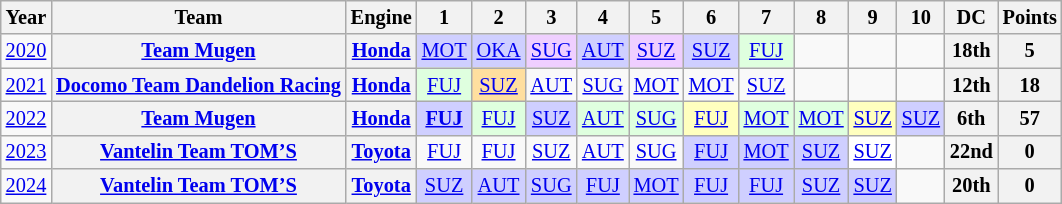<table class="wikitable" style="text-align:center; font-size:85%">
<tr>
<th>Year</th>
<th>Team</th>
<th>Engine</th>
<th>1</th>
<th>2</th>
<th>3</th>
<th>4</th>
<th>5</th>
<th>6</th>
<th>7</th>
<th>8</th>
<th>9</th>
<th>10</th>
<th>DC</th>
<th>Points</th>
</tr>
<tr>
<td><a href='#'>2020</a></td>
<th nowrap><a href='#'>Team Mugen</a></th>
<th><a href='#'>Honda</a></th>
<td style="background:#CFCFFF;"><a href='#'>MOT</a><br></td>
<td style="background:#CFCFFF;"><a href='#'>OKA</a><br></td>
<td style="background:#EFCFFF;"><a href='#'>SUG</a><br></td>
<td style="background:#CFCFFF;"><a href='#'>AUT</a><br></td>
<td style="background:#EFCFFF;"><a href='#'>SUZ</a><br></td>
<td style="background:#CFCFFF;"><a href='#'>SUZ</a><br></td>
<td style="background:#DFFFDF;"><a href='#'>FUJ</a><br></td>
<td></td>
<td></td>
<td></td>
<th>18th</th>
<th>5</th>
</tr>
<tr>
<td><a href='#'>2021</a></td>
<th nowrap><a href='#'>Docomo Team Dandelion Racing</a></th>
<th><a href='#'>Honda</a></th>
<td style="background:#DFFFDF;"><a href='#'>FUJ</a><br></td>
<td style="background:#FFDF9F;"><a href='#'>SUZ</a><br></td>
<td><a href='#'>AUT</a></td>
<td><a href='#'>SUG</a></td>
<td><a href='#'>MOT</a></td>
<td><a href='#'>MOT</a></td>
<td><a href='#'>SUZ</a></td>
<td></td>
<td></td>
<td></td>
<th>12th</th>
<th>18</th>
</tr>
<tr>
<td><a href='#'>2022</a></td>
<th nowrap><a href='#'>Team Mugen</a></th>
<th><a href='#'>Honda</a></th>
<td style="background:#CFCFFF;"><strong><a href='#'>FUJ</a></strong><br></td>
<td style="background:#DFFFDF;"><a href='#'>FUJ</a><br></td>
<td style="background:#CFCFFF;"><a href='#'>SUZ</a><br></td>
<td style="background:#DFFFDF;"><a href='#'>AUT</a><br></td>
<td style="background:#DFFFDF;"><a href='#'>SUG</a><br></td>
<td style="background:#FFFFBF;"><a href='#'>FUJ</a><br></td>
<td style="background:#DFFFDF;"><a href='#'>MOT</a><br></td>
<td style="background:#DFFFDF;"><a href='#'>MOT</a><br></td>
<td style="background:#FFFFBF;"><a href='#'>SUZ</a><br></td>
<td style="background:#CFCFFF;"><a href='#'>SUZ</a><br></td>
<th>6th</th>
<th>57</th>
</tr>
<tr>
<td><a href='#'>2023</a></td>
<th><a href='#'>Vantelin Team TOM’S</a></th>
<th><a href='#'>Toyota</a></th>
<td><a href='#'>FUJ</a></td>
<td><a href='#'>FUJ</a></td>
<td><a href='#'>SUZ</a></td>
<td><a href='#'>AUT</a></td>
<td><a href='#'>SUG</a></td>
<td style="background:#CFCFFF;"><a href='#'>FUJ</a><br></td>
<td style="background:#CFCFFF;"><a href='#'>MOT</a><br></td>
<td style="background:#CFCFFF;"><a href='#'>SUZ</a><br></td>
<td style="background:#FFFFFF;"><a href='#'>SUZ</a><br></td>
<td></td>
<th>22nd</th>
<th>0</th>
</tr>
<tr>
<td><a href='#'>2024</a></td>
<th><a href='#'>Vantelin Team TOM’S</a></th>
<th><a href='#'>Toyota</a></th>
<td style="background:#CFCFFF;"><a href='#'>SUZ</a><br></td>
<td style="background:#CFCFFF;"><a href='#'>AUT</a><br></td>
<td style="background:#CFCFFF;"><a href='#'>SUG</a><br></td>
<td style="background:#CFCFFF;"><a href='#'>FUJ</a><br></td>
<td style="background:#CFCFFF;"><a href='#'>MOT</a><br></td>
<td style="background:#CFCFFF;"><a href='#'>FUJ</a><br></td>
<td style="background:#CFCFFF;"><a href='#'>FUJ</a><br></td>
<td style="background:#CFCFFF;"><a href='#'>SUZ</a><br></td>
<td style="background:#CFCFFF;"><a href='#'>SUZ</a><br></td>
<td></td>
<th>20th</th>
<th>0</th>
</tr>
</table>
